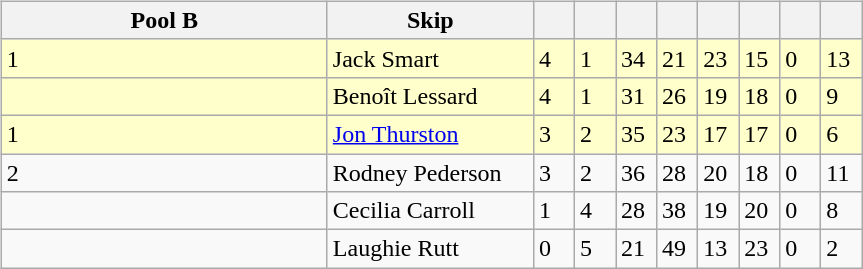<table>
<tr>
<td valign=top width=10%><br><table class=wikitable>
<tr>
<th width=210>Pool B</th>
<th width=130>Skip</th>
<th width=20></th>
<th width=20></th>
<th width=20></th>
<th width=20></th>
<th width=20></th>
<th width=20></th>
<th width=20></th>
<th width=20></th>
</tr>
<tr bgcolor=#ffffcc>
<td> 1</td>
<td>Jack Smart</td>
<td>4</td>
<td>1</td>
<td>34</td>
<td>21</td>
<td>23</td>
<td>15</td>
<td>0</td>
<td>13</td>
</tr>
<tr bgcolor=#ffffcc>
<td></td>
<td>Benoît Lessard</td>
<td>4</td>
<td>1</td>
<td>31</td>
<td>26</td>
<td>19</td>
<td>18</td>
<td>0</td>
<td>9</td>
</tr>
<tr bgcolor=#ffffcc>
<td> 1</td>
<td><a href='#'>Jon Thurston</a></td>
<td>3</td>
<td>2</td>
<td>35</td>
<td>23</td>
<td>17</td>
<td>17</td>
<td>0</td>
<td>6</td>
</tr>
<tr>
<td> 2</td>
<td>Rodney Pederson</td>
<td>3</td>
<td>2</td>
<td>36</td>
<td>28</td>
<td>20</td>
<td>18</td>
<td>0</td>
<td>11</td>
</tr>
<tr>
<td></td>
<td>Cecilia Carroll</td>
<td>1</td>
<td>4</td>
<td>28</td>
<td>38</td>
<td>19</td>
<td>20</td>
<td>0</td>
<td>8</td>
</tr>
<tr>
<td></td>
<td>Laughie Rutt</td>
<td>0</td>
<td>5</td>
<td>21</td>
<td>49</td>
<td>13</td>
<td>23</td>
<td>0</td>
<td>2</td>
</tr>
</table>
</td>
</tr>
</table>
